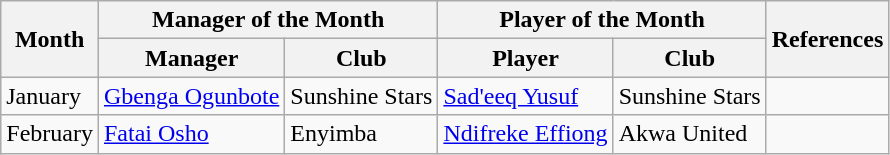<table class="wikitable">
<tr>
<th rowspan="2">Month</th>
<th colspan="2">Manager of the Month</th>
<th colspan="2">Player of the Month</th>
<th rowspan="2">References</th>
</tr>
<tr>
<th>Manager</th>
<th>Club</th>
<th>Player</th>
<th>Club</th>
</tr>
<tr>
<td>January</td>
<td> <a href='#'>Gbenga Ogunbote</a></td>
<td>Sunshine Stars</td>
<td> <a href='#'>Sad'eeq Yusuf</a></td>
<td>Sunshine Stars</td>
<td align=center></td>
</tr>
<tr>
<td>February</td>
<td> <a href='#'>Fatai Osho</a></td>
<td>Enyimba</td>
<td> <a href='#'>Ndifreke Effiong</a></td>
<td>Akwa United</td>
<td></td>
</tr>
</table>
